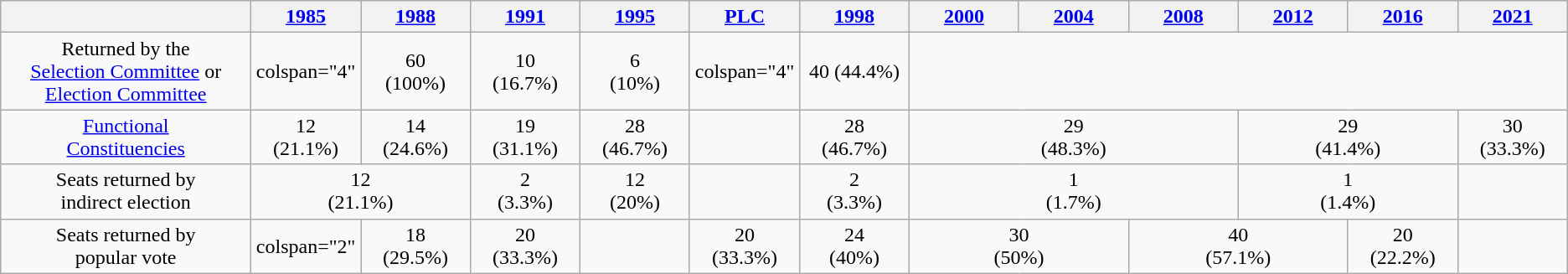<table class="wikitable" style="text-align: center;">
<tr>
<th style=width:12em></th>
<th style=width:5em><a href='#'>1985</a></th>
<th style=width:5em><a href='#'>1988</a></th>
<th style=width:5em><a href='#'>1991</a></th>
<th style=width:5em><a href='#'>1995</a></th>
<th style=width:5em><a href='#'>PLC</a></th>
<th style=width:5em><a href='#'>1998</a></th>
<th style=width:5em><a href='#'>2000</a></th>
<th style=width:5em><a href='#'>2004</a></th>
<th style=width:5em><a href='#'>2008</a></th>
<th style=width:5em><a href='#'>2012</a></th>
<th style=width:5em><a href='#'>2016</a></th>
<th style=width:5em><a href='#'>2021</a></th>
</tr>
<tr>
<td><div>Returned by the<br> <a href='#'>Selection Committee</a> or<br><a href='#'>Election Committee</a></div></td>
<td>colspan="4" </td>
<td>60<br>(100%)</td>
<td>10<br>(16.7%)</td>
<td>6<br>(10%)</td>
<td>colspan="4" </td>
<td>40 (44.4%)</td>
</tr>
<tr>
<td><div><a href='#'>Functional<br>Constituencies</a></div></td>
<td>12<br>(21.1%)</td>
<td>14<br>(24.6%)</td>
<td>19<br>(31.1%)</td>
<td>28<br>(46.7%)</td>
<td></td>
<td>28<br>(46.7%)</td>
<td colspan="3">29<br>(48.3%)</td>
<td colspan="2">29<br>(41.4%)</td>
<td>30<br>(33.3%)</td>
</tr>
<tr>
<td><div>Seats returned by<br>indirect election</div></td>
<td colspan="2">12<br>(21.1%)</td>
<td>2<br>(3.3%)</td>
<td>12<br>(20%)</td>
<td></td>
<td>2<br>(3.3%)</td>
<td colspan="3">1<br>(1.7%)</td>
<td colspan="2">1<br>(1.4%)</td>
<td></td>
</tr>
<tr>
<td><div>Seats returned by<br>popular vote</div></td>
<td>colspan="2"</td>
<td>18<br>(29.5%)</td>
<td>20<br>(33.3%)</td>
<td></td>
<td>20<br>(33.3%)</td>
<td>24<br>(40%)</td>
<td colspan="2">30<br>(50%)</td>
<td colspan="2">40<br>(57.1%)</td>
<td>20<br>(22.2%)</td>
</tr>
</table>
